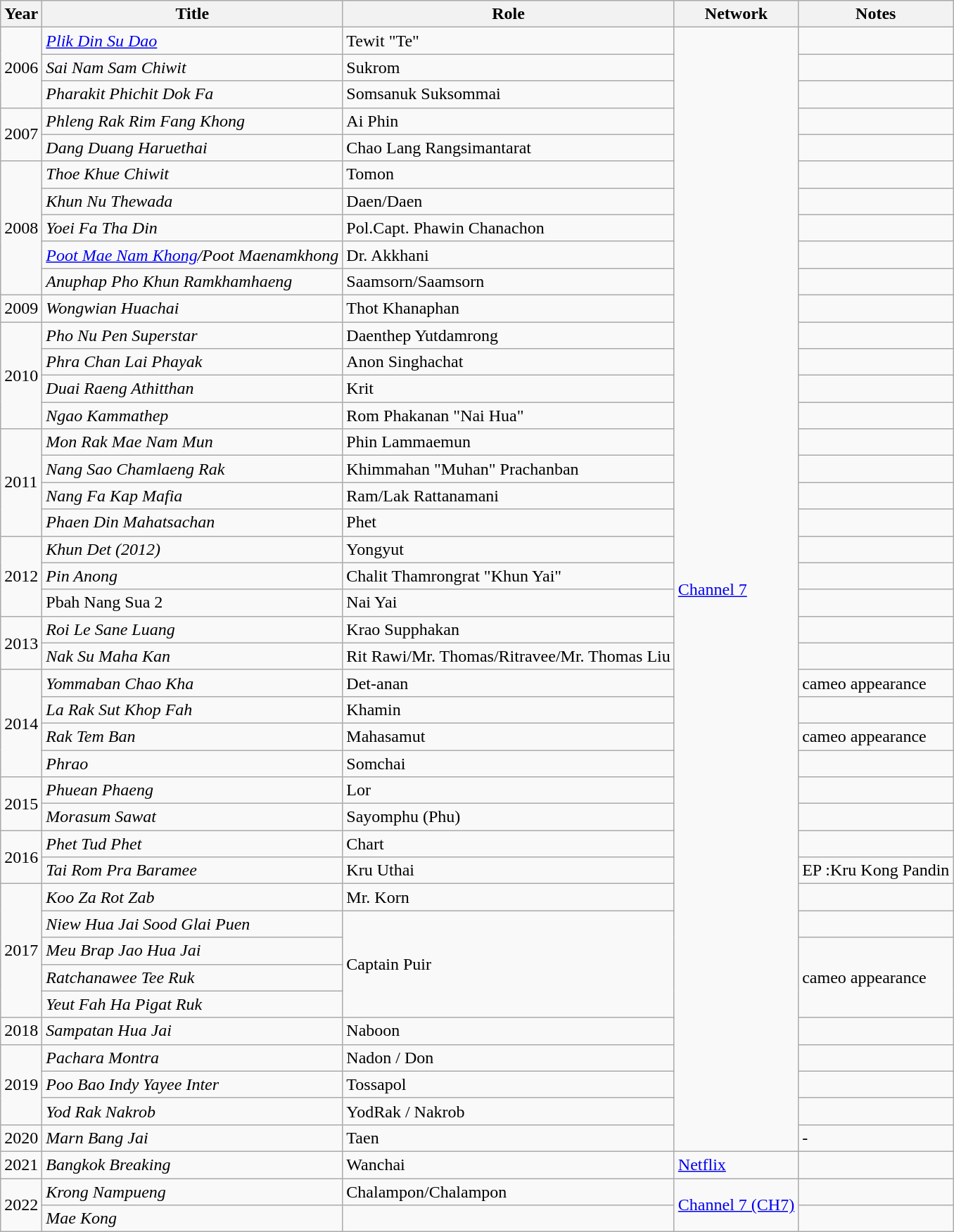<table class="wikitable sortable">
<tr>
<th>Year</th>
<th>Title</th>
<th>Role</th>
<th>Network</th>
<th>Notes</th>
</tr>
<tr>
<td rowspan="3">2006</td>
<td><em><a href='#'>Plik Din Su Dao</a></em></td>
<td>Tewit "Te"</td>
<td rowspan="42"><a href='#'>Channel 7</a></td>
<td></td>
</tr>
<tr>
<td><em>Sai Nam Sam Chiwit</em></td>
<td>Sukrom</td>
<td></td>
</tr>
<tr>
<td><em>Pharakit Phichit Dok Fa</em></td>
<td>Somsanuk Suksommai</td>
<td></td>
</tr>
<tr>
<td rowspan="2">2007</td>
<td><em>Phleng Rak Rim Fang Khong </em></td>
<td>Ai Phin</td>
<td></td>
</tr>
<tr>
<td><em>Dang Duang Haruethai</em></td>
<td>Chao Lang Rangsimantarat</td>
<td></td>
</tr>
<tr>
<td rowspan="5">2008</td>
<td><em>Thoe Khue Chiwit</em></td>
<td>Tomon</td>
<td></td>
</tr>
<tr>
<td><em>Khun Nu Thewada</em></td>
<td>Daen/Daen</td>
<td></td>
</tr>
<tr>
<td><em>Yoei Fa Tha Din</em></td>
<td>Pol.Capt. Phawin Chanachon</td>
<td></td>
</tr>
<tr>
<td><em><a href='#'>Poot Mae Nam Khong</a>/Poot Maenamkhong</em></td>
<td>Dr. Akkhani</td>
<td></td>
</tr>
<tr>
<td><em>Anuphap Pho Khun Ramkhamhaeng</em></td>
<td>Saamsorn/Saamsorn</td>
<td></td>
</tr>
<tr>
<td>2009</td>
<td><em> Wongwian Huachai</em></td>
<td>Thot Khanaphan</td>
<td></td>
</tr>
<tr>
<td rowspan="4">2010</td>
<td><em>Pho Nu Pen Superstar</em></td>
<td>Daenthep Yutdamrong</td>
<td></td>
</tr>
<tr>
<td><em>Phra Chan Lai Phayak</em></td>
<td>Anon Singhachat</td>
<td></td>
</tr>
<tr>
<td><em>Duai Raeng Athitthan</em></td>
<td>Krit</td>
<td></td>
</tr>
<tr>
<td><em>Ngao Kammathep</em></td>
<td>Rom Phakanan "Nai Hua"</td>
<td></td>
</tr>
<tr>
<td rowspan="4">2011</td>
<td><em>Mon Rak Mae Nam Mun</em></td>
<td>Phin Lammaemun</td>
<td></td>
</tr>
<tr>
<td><em>Nang Sao Chamlaeng Rak</em></td>
<td>Khimmahan "Muhan" Prachanban</td>
<td></td>
</tr>
<tr>
<td><em>Nang Fa Kap Mafia</em></td>
<td>Ram/Lak Rattanamani</td>
<td></td>
</tr>
<tr>
<td><em>Phaen Din Mahatsachan</em></td>
<td>Phet</td>
<td></td>
</tr>
<tr>
<td rowspan="3">2012</td>
<td><em>Khun Det (2012)</em></td>
<td>Yongyut</td>
<td></td>
</tr>
<tr>
<td><em>Pin Anong</em></td>
<td>Chalit Thamrongrat "Khun Yai"</td>
<td></td>
</tr>
<tr>
<td>Pbah Nang Sua 2</td>
<td>Nai Yai</td>
<td></td>
</tr>
<tr>
<td rowspan="2">2013</td>
<td><em>Roi Le Sane Luang</em></td>
<td>Krao Supphakan</td>
<td></td>
</tr>
<tr>
<td><em>Nak Su Maha Kan</em></td>
<td>Rit Rawi/Mr. Thomas/Ritravee/Mr. Thomas Liu</td>
<td></td>
</tr>
<tr>
<td rowspan="4">2014</td>
<td><em>Yommaban Chao Kha</em></td>
<td>Det-anan</td>
<td>cameo appearance</td>
</tr>
<tr>
<td><em>La Rak Sut Khop Fah</em></td>
<td>Khamin</td>
<td></td>
</tr>
<tr>
<td><em>Rak Tem Ban</em></td>
<td>Mahasamut</td>
<td>cameo appearance</td>
</tr>
<tr>
<td><em>Phrao</em></td>
<td>Somchai</td>
<td></td>
</tr>
<tr>
<td rowspan="2">2015</td>
<td><em>Phuean Phaeng</em></td>
<td>Lor</td>
<td></td>
</tr>
<tr>
<td><em>Morasum Sawat</em></td>
<td>Sayomphu (Phu)</td>
<td></td>
</tr>
<tr>
<td rowspan="2">2016</td>
<td><em>Phet Tud Phet</em></td>
<td>Chart</td>
<td></td>
</tr>
<tr>
<td><em>Tai Rom Pra Baramee</em></td>
<td>Kru Uthai</td>
<td>EP :Kru Kong Pandin</td>
</tr>
<tr>
<td rowspan="5">2017</td>
<td><em>Koo Za Rot Zab</em></td>
<td>Mr. Korn</td>
<td></td>
</tr>
<tr>
<td><em>Niew Hua Jai Sood Glai Puen</em></td>
<td rowspan="4">Captain Puir</td>
<td></td>
</tr>
<tr>
<td><em>Meu Brap Jao Hua Jai</em></td>
<td rowspan="3">cameo appearance</td>
</tr>
<tr>
<td><em>Ratchanawee Tee Ruk</em></td>
</tr>
<tr>
<td><em>Yeut Fah Ha Pigat Ruk</em></td>
</tr>
<tr>
<td rowspan="1">2018</td>
<td><em> Sampatan Hua Jai</em></td>
<td>Naboon</td>
<td></td>
</tr>
<tr>
<td rowspan="3">2019</td>
<td><em> Pachara Montra</em></td>
<td>Nadon / Don</td>
<td></td>
</tr>
<tr>
<td><em> Poo Bao Indy Yayee Inter</em></td>
<td>Tossapol</td>
<td></td>
</tr>
<tr>
<td><em> Yod Rak Nakrob</em></td>
<td>YodRak / Nakrob</td>
<td></td>
</tr>
<tr>
<td rowspan="1">2020</td>
<td><em>Marn Bang Jai </em></td>
<td>Taen</td>
<td>-</td>
</tr>
<tr>
<td>2021</td>
<td><em>Bangkok Breaking</em></td>
<td>Wanchai</td>
<td><a href='#'>Netflix</a></td>
<td></td>
</tr>
<tr>
<td rowspan="2">2022</td>
<td><em> Krong Nampueng </em></td>
<td>Chalampon/Chalampon</td>
<td rowspan="2"><a href='#'>Channel 7 (CH7)</a></td>
<td></td>
</tr>
<tr>
<td><em> Mae Kong</em></td>
<td></td>
<td></td>
</tr>
</table>
